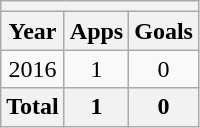<table class="wikitable" style="text-align:center">
<tr>
<th colspan=3></th>
</tr>
<tr>
<th>Year</th>
<th>Apps</th>
<th>Goals</th>
</tr>
<tr>
<td>2016</td>
<td>1</td>
<td>0</td>
</tr>
<tr>
<th>Total</th>
<th>1</th>
<th>0</th>
</tr>
</table>
